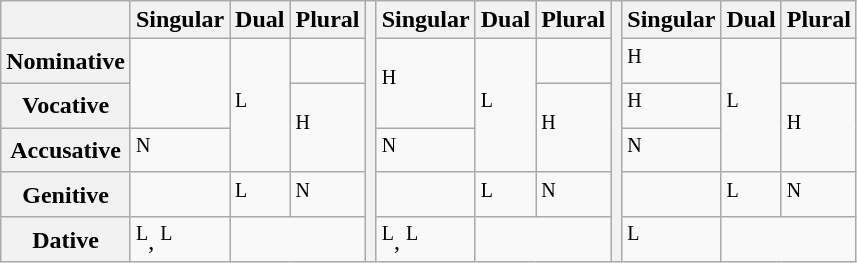<table class="wikitable">
<tr>
<th></th>
<th>Singular</th>
<th>Dual</th>
<th>Plural</th>
<th rowspan="6"></th>
<th>Singular</th>
<th>Dual</th>
<th>Plural</th>
<th rowspan="6"></th>
<th>Singular</th>
<th>Dual</th>
<th>Plural</th>
</tr>
<tr>
<th>Nominative</th>
<td rowspan="2"></td>
<td rowspan="3"><sup>L</sup></td>
<td></td>
<td rowspan="2"><sup>H</sup></td>
<td rowspan="3"><sup>L</sup></td>
<td></td>
<td><sup>H</sup></td>
<td rowspan="3"><sup>L</sup></td>
<td></td>
</tr>
<tr>
<th>Vocative</th>
<td rowspan="2"><sup>H</sup></td>
<td rowspan="2"><sup>H</sup></td>
<td><sup>H</sup></td>
<td rowspan="2"><sup>H</sup></td>
</tr>
<tr>
<th>Accusative</th>
<td><sup>N</sup></td>
<td><sup>N</sup></td>
<td><sup>N</sup></td>
</tr>
<tr>
<th>Genitive</th>
<td></td>
<td><sup>L</sup></td>
<td><sup>N</sup></td>
<td></td>
<td><sup>L</sup></td>
<td><sup>N</sup></td>
<td></td>
<td><sup>L</sup></td>
<td><sup>N</sup></td>
</tr>
<tr>
<th>Dative</th>
<td><sup>L</sup>, <sup>L</sup></td>
<td colspan="2"></td>
<td><sup>L</sup>, <sup>L</sup></td>
<td colspan="2"></td>
<td><sup>L</sup></td>
<td colspan="2"></td>
</tr>
</table>
